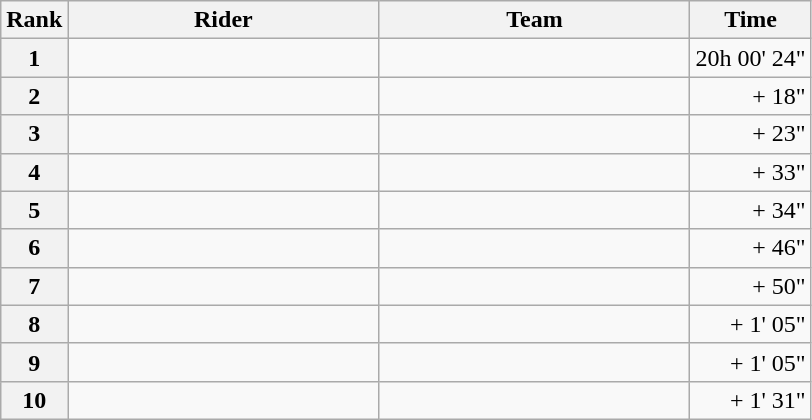<table class="wikitable" margin-bottom:0;">
<tr>
<th scope="col">Rank</th>
<th scope="col">Rider</th>
<th scope="col">Team</th>
<th scope="col">Time</th>
</tr>
<tr>
<th scope="row">1</th>
<td width=200px> </td>
<td width=200px></td>
<td align="right">20h 00' 24"</td>
</tr>
<tr>
<th scope="row">2</th>
<td></td>
<td></td>
<td align="right">+ 18"</td>
</tr>
<tr>
<th scope="row">3</th>
<td></td>
<td></td>
<td align="right">+ 23"</td>
</tr>
<tr>
<th scope="row">4</th>
<td></td>
<td></td>
<td align="right">+ 33"</td>
</tr>
<tr>
<th scope="row">5</th>
<td></td>
<td></td>
<td align="right">+ 34"</td>
</tr>
<tr>
<th scope="row">6</th>
<td></td>
<td></td>
<td align="right">+ 46"</td>
</tr>
<tr>
<th scope="row">7</th>
<td></td>
<td></td>
<td align="right">+ 50"</td>
</tr>
<tr>
<th scope="row">8</th>
<td></td>
<td></td>
<td align="right">+ 1' 05"</td>
</tr>
<tr>
<th scope="row">9</th>
<td></td>
<td></td>
<td align="right">+ 1' 05"</td>
</tr>
<tr>
<th scope="row">10</th>
<td></td>
<td></td>
<td align="right">+ 1' 31"</td>
</tr>
</table>
